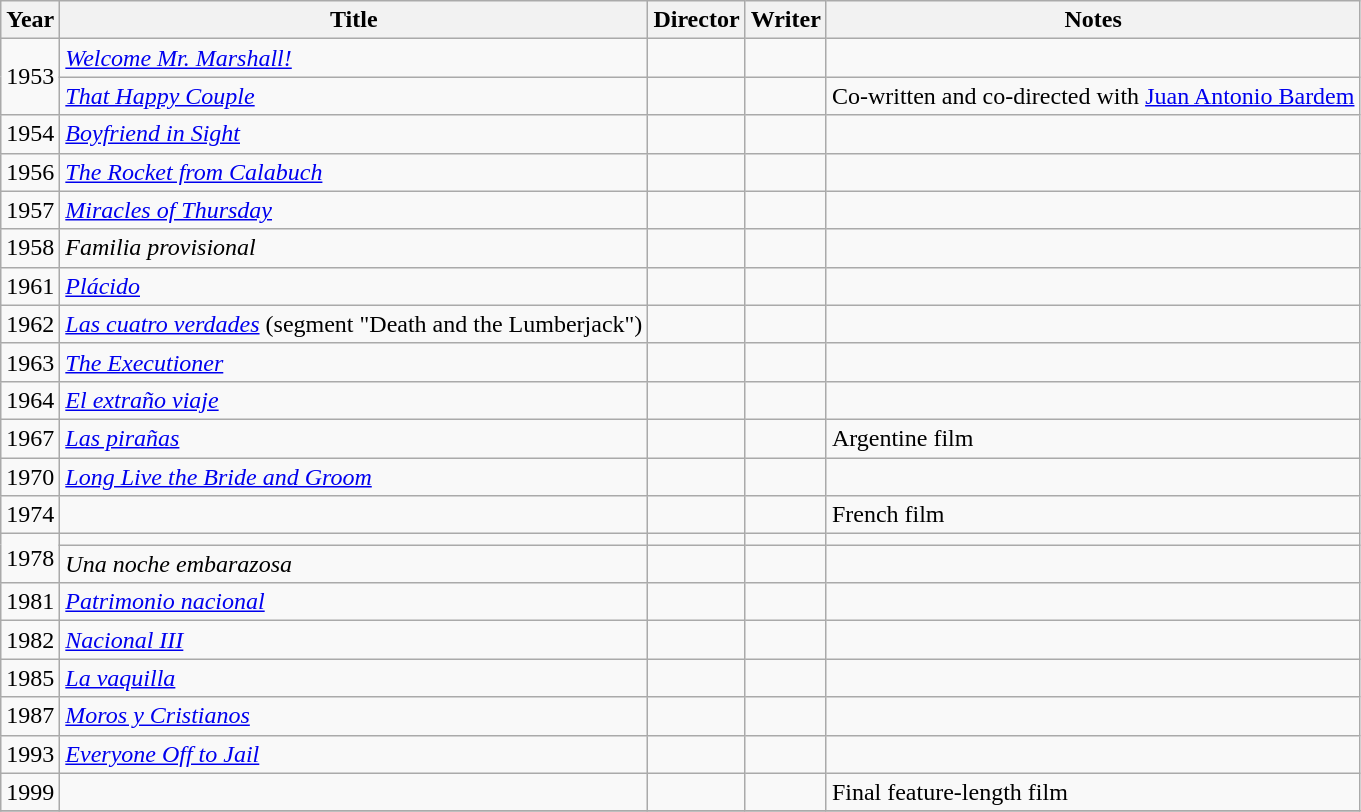<table class="wikitable ">
<tr>
<th>Year</th>
<th>Title</th>
<th>Director</th>
<th>Writer</th>
<th>Notes</th>
</tr>
<tr>
<td rowspan=2>1953</td>
<td><em><a href='#'>Welcome Mr. Marshall!</a></em></td>
<td></td>
<td></td>
<td></td>
</tr>
<tr>
<td><em><a href='#'>That Happy Couple</a></em></td>
<td></td>
<td></td>
<td>Co-written and co-directed with <a href='#'>Juan Antonio Bardem</a></td>
</tr>
<tr>
<td>1954</td>
<td><em><a href='#'>Boyfriend in Sight</a></em></td>
<td></td>
<td></td>
<td></td>
</tr>
<tr>
<td>1956</td>
<td><em><a href='#'>The Rocket from Calabuch</a></em></td>
<td></td>
<td></td>
<td></td>
</tr>
<tr>
<td>1957</td>
<td><em><a href='#'>Miracles of Thursday</a></em></td>
<td></td>
<td></td>
<td></td>
</tr>
<tr>
<td>1958</td>
<td><em>Familia provisional</em></td>
<td></td>
<td></td>
<td></td>
</tr>
<tr>
<td>1961</td>
<td><em><a href='#'>Plácido</a></em></td>
<td></td>
<td></td>
<td></td>
</tr>
<tr>
<td>1962</td>
<td><em><a href='#'>Las cuatro verdades</a></em> (segment "Death and the Lumberjack")</td>
<td></td>
<td></td>
<td></td>
</tr>
<tr>
<td>1963</td>
<td><em><a href='#'>The Executioner</a></em></td>
<td></td>
<td></td>
<td></td>
</tr>
<tr>
<td>1964</td>
<td><em><a href='#'>El extraño viaje</a></em></td>
<td></td>
<td></td>
<td></td>
</tr>
<tr>
<td>1967</td>
<td><em><a href='#'>Las pirañas</a></em></td>
<td></td>
<td></td>
<td>Argentine film</td>
</tr>
<tr>
<td>1970</td>
<td><em><a href='#'>Long Live the Bride and Groom</a></em></td>
<td></td>
<td></td>
<td></td>
</tr>
<tr>
<td>1974</td>
<td><em></em></td>
<td></td>
<td></td>
<td>French film</td>
</tr>
<tr>
<td rowspan=2>1978</td>
<td></td>
<td></td>
<td></td>
<td></td>
</tr>
<tr>
<td><em>Una noche embarazosa</em></td>
<td></td>
<td></td>
<td></td>
</tr>
<tr>
<td>1981</td>
<td><em><a href='#'>Patrimonio nacional</a></em></td>
<td></td>
<td></td>
<td></td>
</tr>
<tr>
<td>1982</td>
<td><em><a href='#'>Nacional III</a></em></td>
<td></td>
<td></td>
<td></td>
</tr>
<tr>
<td>1985</td>
<td><em><a href='#'>La vaquilla</a></em></td>
<td></td>
<td></td>
<td></td>
</tr>
<tr>
<td>1987</td>
<td><em><a href='#'>Moros y Cristianos</a></em></td>
<td></td>
<td></td>
<td></td>
</tr>
<tr>
<td>1993</td>
<td><em><a href='#'>Everyone Off to Jail</a></em></td>
<td></td>
<td></td>
<td></td>
</tr>
<tr>
<td>1999</td>
<td><em></em></td>
<td></td>
<td></td>
<td>Final feature-length film</td>
</tr>
<tr>
</tr>
</table>
